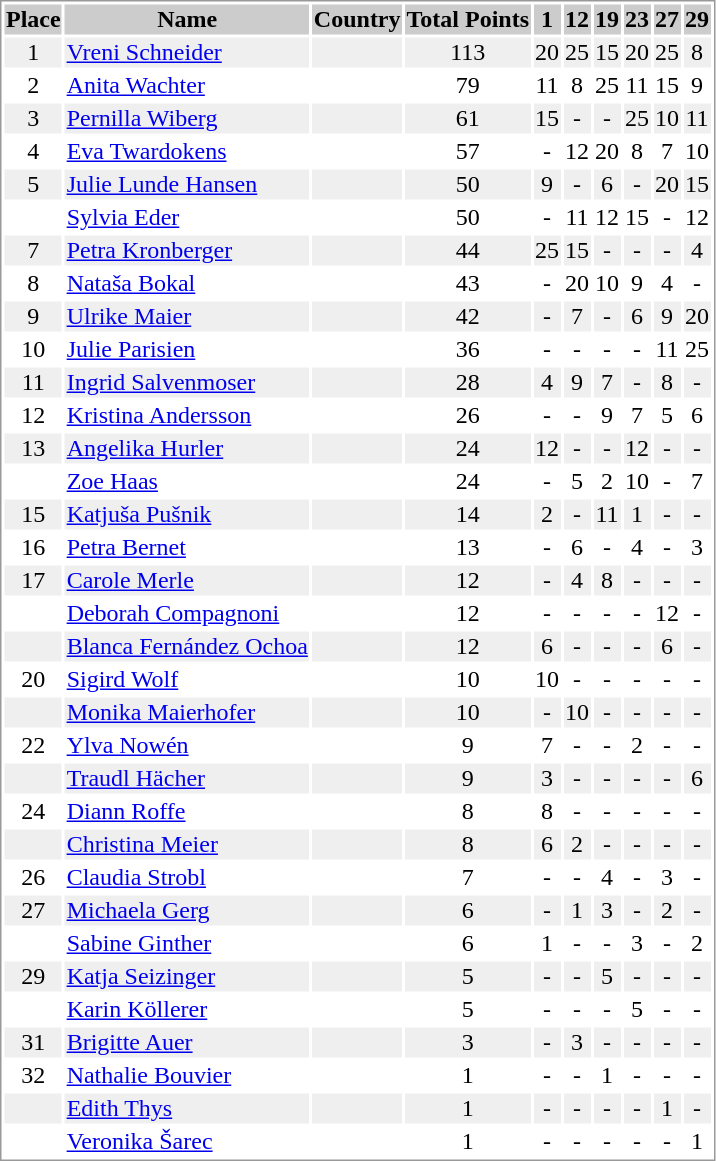<table border="0" style="border: 1px solid #999; background-color:#FFFFFF; text-align:center">
<tr align="center" bgcolor="#CCCCCC">
<th>Place</th>
<th>Name</th>
<th>Country</th>
<th>Total Points</th>
<th>1</th>
<th>12</th>
<th>19</th>
<th>23</th>
<th>27</th>
<th>29</th>
</tr>
<tr bgcolor="#EFEFEF">
<td>1</td>
<td align="left"><a href='#'>Vreni Schneider</a></td>
<td align="left"></td>
<td>113</td>
<td>20</td>
<td>25</td>
<td>15</td>
<td>20</td>
<td>25</td>
<td>8</td>
</tr>
<tr>
<td>2</td>
<td align="left"><a href='#'>Anita Wachter</a></td>
<td align="left"></td>
<td>79</td>
<td>11</td>
<td>8</td>
<td>25</td>
<td>11</td>
<td>15</td>
<td>9</td>
</tr>
<tr bgcolor="#EFEFEF">
<td>3</td>
<td align="left"><a href='#'>Pernilla Wiberg</a></td>
<td align="left"></td>
<td>61</td>
<td>15</td>
<td>-</td>
<td>-</td>
<td>25</td>
<td>10</td>
<td>11</td>
</tr>
<tr>
<td>4</td>
<td align="left"><a href='#'>Eva Twardokens</a></td>
<td align="left"></td>
<td>57</td>
<td>-</td>
<td>12</td>
<td>20</td>
<td>8</td>
<td>7</td>
<td>10</td>
</tr>
<tr bgcolor="#EFEFEF">
<td>5</td>
<td align="left"><a href='#'>Julie Lunde Hansen</a></td>
<td align="left"></td>
<td>50</td>
<td>9</td>
<td>-</td>
<td>6</td>
<td>-</td>
<td>20</td>
<td>15</td>
</tr>
<tr>
<td></td>
<td align="left"><a href='#'>Sylvia Eder</a></td>
<td align="left"></td>
<td>50</td>
<td>-</td>
<td>11</td>
<td>12</td>
<td>15</td>
<td>-</td>
<td>12</td>
</tr>
<tr bgcolor="#EFEFEF">
<td>7</td>
<td align="left"><a href='#'>Petra Kronberger</a></td>
<td align="left"></td>
<td>44</td>
<td>25</td>
<td>15</td>
<td>-</td>
<td>-</td>
<td>-</td>
<td>4</td>
</tr>
<tr>
<td>8</td>
<td align="left"><a href='#'>Nataša Bokal</a></td>
<td align="left"></td>
<td>43</td>
<td>-</td>
<td>20</td>
<td>10</td>
<td>9</td>
<td>4</td>
<td>-</td>
</tr>
<tr bgcolor="#EFEFEF">
<td>9</td>
<td align="left"><a href='#'>Ulrike Maier</a></td>
<td align="left"></td>
<td>42</td>
<td>-</td>
<td>7</td>
<td>-</td>
<td>6</td>
<td>9</td>
<td>20</td>
</tr>
<tr>
<td>10</td>
<td align="left"><a href='#'>Julie Parisien</a></td>
<td align="left"></td>
<td>36</td>
<td>-</td>
<td>-</td>
<td>-</td>
<td>-</td>
<td>11</td>
<td>25</td>
</tr>
<tr bgcolor="#EFEFEF">
<td>11</td>
<td align="left"><a href='#'>Ingrid Salvenmoser</a></td>
<td align="left"></td>
<td>28</td>
<td>4</td>
<td>9</td>
<td>7</td>
<td>-</td>
<td>8</td>
<td>-</td>
</tr>
<tr>
<td>12</td>
<td align="left"><a href='#'>Kristina Andersson</a></td>
<td align="left"></td>
<td>26</td>
<td>-</td>
<td>-</td>
<td>9</td>
<td>7</td>
<td>5</td>
<td>6</td>
</tr>
<tr bgcolor="#EFEFEF">
<td>13</td>
<td align="left"><a href='#'>Angelika Hurler</a></td>
<td align="left"></td>
<td>24</td>
<td>12</td>
<td>-</td>
<td>-</td>
<td>12</td>
<td>-</td>
<td>-</td>
</tr>
<tr>
<td></td>
<td align="left"><a href='#'>Zoe Haas</a></td>
<td align="left"></td>
<td>24</td>
<td>-</td>
<td>5</td>
<td>2</td>
<td>10</td>
<td>-</td>
<td>7</td>
</tr>
<tr bgcolor="#EFEFEF">
<td>15</td>
<td align="left"><a href='#'>Katjuša Pušnik</a></td>
<td align="left"></td>
<td>14</td>
<td>2</td>
<td>-</td>
<td>11</td>
<td>1</td>
<td>-</td>
<td>-</td>
</tr>
<tr>
<td>16</td>
<td align="left"><a href='#'>Petra Bernet</a></td>
<td align="left"></td>
<td>13</td>
<td>-</td>
<td>6</td>
<td>-</td>
<td>4</td>
<td>-</td>
<td>3</td>
</tr>
<tr bgcolor="#EFEFEF">
<td>17</td>
<td align="left"><a href='#'>Carole Merle</a></td>
<td align="left"></td>
<td>12</td>
<td>-</td>
<td>4</td>
<td>8</td>
<td>-</td>
<td>-</td>
<td>-</td>
</tr>
<tr>
<td></td>
<td align="left"><a href='#'>Deborah Compagnoni</a></td>
<td align="left"></td>
<td>12</td>
<td>-</td>
<td>-</td>
<td>-</td>
<td>-</td>
<td>12</td>
<td>-</td>
</tr>
<tr bgcolor="#EFEFEF">
<td></td>
<td align="left"><a href='#'>Blanca Fernández Ochoa</a></td>
<td align="left"></td>
<td>12</td>
<td>6</td>
<td>-</td>
<td>-</td>
<td>-</td>
<td>6</td>
<td>-</td>
</tr>
<tr>
<td>20</td>
<td align="left"><a href='#'>Sigird Wolf</a></td>
<td align="left"></td>
<td>10</td>
<td>10</td>
<td>-</td>
<td>-</td>
<td>-</td>
<td>-</td>
<td>-</td>
</tr>
<tr bgcolor="#EFEFEF">
<td></td>
<td align="left"><a href='#'>Monika Maierhofer</a></td>
<td align="left"></td>
<td>10</td>
<td>-</td>
<td>10</td>
<td>-</td>
<td>-</td>
<td>-</td>
<td>-</td>
</tr>
<tr>
<td>22</td>
<td align="left"><a href='#'>Ylva Nowén</a></td>
<td align="left"></td>
<td>9</td>
<td>7</td>
<td>-</td>
<td>-</td>
<td>2</td>
<td>-</td>
<td>-</td>
</tr>
<tr bgcolor="#EFEFEF">
<td></td>
<td align="left"><a href='#'>Traudl Hächer</a></td>
<td align="left"></td>
<td>9</td>
<td>3</td>
<td>-</td>
<td>-</td>
<td>-</td>
<td>-</td>
<td>6</td>
</tr>
<tr>
<td>24</td>
<td align="left"><a href='#'>Diann Roffe</a></td>
<td align="left"></td>
<td>8</td>
<td>8</td>
<td>-</td>
<td>-</td>
<td>-</td>
<td>-</td>
<td>-</td>
</tr>
<tr bgcolor="#EFEFEF">
<td></td>
<td align="left"><a href='#'>Christina Meier</a></td>
<td align="left"></td>
<td>8</td>
<td>6</td>
<td>2</td>
<td>-</td>
<td>-</td>
<td>-</td>
<td>-</td>
</tr>
<tr>
<td>26</td>
<td align="left"><a href='#'>Claudia Strobl</a></td>
<td align="left"></td>
<td>7</td>
<td>-</td>
<td>-</td>
<td>4</td>
<td>-</td>
<td>3</td>
<td>-</td>
</tr>
<tr bgcolor="#EFEFEF">
<td>27</td>
<td align="left"><a href='#'>Michaela Gerg</a></td>
<td align="left"></td>
<td>6</td>
<td>-</td>
<td>1</td>
<td>3</td>
<td>-</td>
<td>2</td>
<td>-</td>
</tr>
<tr>
<td></td>
<td align="left"><a href='#'>Sabine Ginther</a></td>
<td align="left"></td>
<td>6</td>
<td>1</td>
<td>-</td>
<td>-</td>
<td>3</td>
<td>-</td>
<td>2</td>
</tr>
<tr bgcolor="#EFEFEF">
<td>29</td>
<td align="left"><a href='#'>Katja Seizinger</a></td>
<td align="left"></td>
<td>5</td>
<td>-</td>
<td>-</td>
<td>5</td>
<td>-</td>
<td>-</td>
<td>-</td>
</tr>
<tr>
<td></td>
<td align="left"><a href='#'>Karin Köllerer</a></td>
<td align="left"></td>
<td>5</td>
<td>-</td>
<td>-</td>
<td>-</td>
<td>5</td>
<td>-</td>
<td>-</td>
</tr>
<tr bgcolor="#EFEFEF">
<td>31</td>
<td align="left"><a href='#'>Brigitte Auer</a></td>
<td align="left"></td>
<td>3</td>
<td>-</td>
<td>3</td>
<td>-</td>
<td>-</td>
<td>-</td>
<td>-</td>
</tr>
<tr>
<td>32</td>
<td align="left"><a href='#'>Nathalie Bouvier</a></td>
<td align="left"></td>
<td>1</td>
<td>-</td>
<td>-</td>
<td>1</td>
<td>-</td>
<td>-</td>
<td>-</td>
</tr>
<tr bgcolor="#EFEFEF">
<td></td>
<td align="left"><a href='#'>Edith Thys</a></td>
<td align="left"></td>
<td>1</td>
<td>-</td>
<td>-</td>
<td>-</td>
<td>-</td>
<td>1</td>
<td>-</td>
</tr>
<tr>
<td></td>
<td align="left"><a href='#'>Veronika Šarec</a></td>
<td align="left"></td>
<td>1</td>
<td>-</td>
<td>-</td>
<td>-</td>
<td>-</td>
<td>-</td>
<td>1</td>
</tr>
</table>
